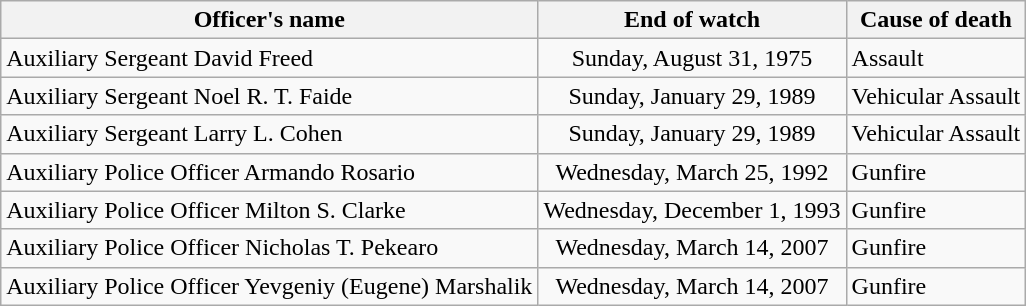<table class="wikitable">
<tr>
<th>Officer's name</th>
<th>End of watch</th>
<th>Cause of death</th>
</tr>
<tr>
<td>Auxiliary Sergeant David Freed </td>
<td style="text-align:center;">Sunday, August 31, 1975</td>
<td>Assault</td>
</tr>
<tr>
<td>Auxiliary Sergeant Noel R. T. Faide </td>
<td style="text-align:center;">Sunday, January 29, 1989</td>
<td>Vehicular Assault</td>
</tr>
<tr>
<td>Auxiliary Sergeant Larry L. Cohen </td>
<td style="text-align:center;">Sunday, January 29, 1989</td>
<td>Vehicular Assault</td>
</tr>
<tr>
<td>Auxiliary Police Officer Armando Rosario </td>
<td style="text-align:center;">Wednesday, March 25, 1992</td>
<td>Gunfire</td>
</tr>
<tr>
<td>Auxiliary Police Officer Milton S. Clarke </td>
<td style="text-align:center;">Wednesday, December 1, 1993</td>
<td>Gunfire</td>
</tr>
<tr>
<td>Auxiliary Police Officer Nicholas T. Pekearo </td>
<td style="text-align:center;">Wednesday, March 14, 2007</td>
<td>Gunfire</td>
</tr>
<tr>
<td>Auxiliary Police Officer Yevgeniy (Eugene) Marshalik </td>
<td style="text-align:center;">Wednesday, March 14, 2007</td>
<td>Gunfire</td>
</tr>
</table>
